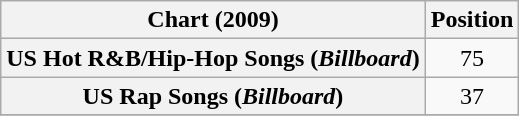<table class="wikitable sortable plainrowheaders" style="text-align:center;">
<tr>
<th scope="col">Chart (2009)</th>
<th scope="col">Position</th>
</tr>
<tr>
<th scope="row">US Hot R&B/Hip-Hop Songs (<em>Billboard</em>)</th>
<td style="text-align:center;">75</td>
</tr>
<tr>
<th scope="row">US Rap Songs (<em>Billboard</em>)</th>
<td style="text-align:center;">37</td>
</tr>
<tr>
</tr>
</table>
